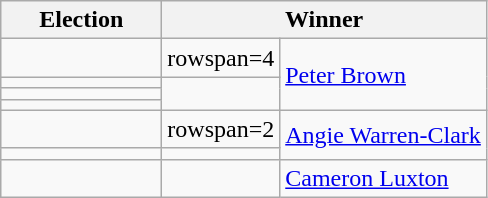<table class="wikitable">
<tr>
<th width=100>Election</th>
<th style="width:175px;" colspan="2">Winner</th>
</tr>
<tr>
<td></td>
<td>rowspan=4 </td>
<td rowspan=4><a href='#'>Peter Brown</a></td>
</tr>
<tr>
<td></td>
</tr>
<tr>
<td></td>
</tr>
<tr>
<td></td>
</tr>
<tr>
<td></td>
<td>rowspan=2 </td>
<td rowspan=2><a href='#'>Angie Warren-Clark</a></td>
</tr>
<tr>
<td></td>
</tr>
<tr>
<td></td>
<td></td>
<td><a href='#'>Cameron Luxton</a></td>
</tr>
</table>
